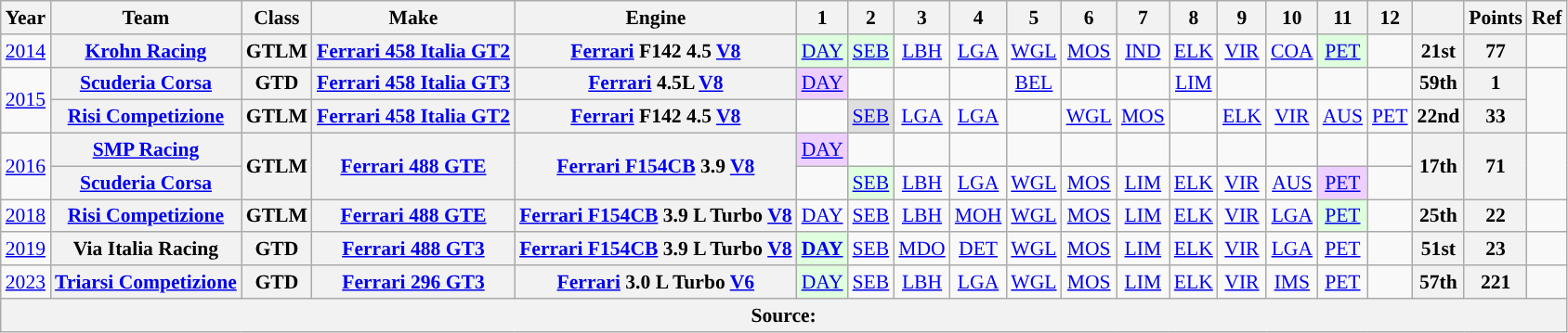<table class="wikitable" style="text-align:center; font-size:90%">
<tr>
<th>Year</th>
<th>Team</th>
<th>Class</th>
<th>Make</th>
<th>Engine</th>
<th>1</th>
<th>2</th>
<th>3</th>
<th>4</th>
<th>5</th>
<th>6</th>
<th>7</th>
<th>8</th>
<th>9</th>
<th>10</th>
<th>11</th>
<th>12</th>
<th></th>
<th>Points</th>
<th>Ref</th>
</tr>
<tr>
<td><a href='#'>2014</a></td>
<th><a href='#'>Krohn Racing</a></th>
<th>GTLM</th>
<th><a href='#'>Ferrari 458 Italia GT2</a></th>
<th><a href='#'>Ferrari</a> F142 4.5 <a href='#'>V8</a></th>
<td style="background:#DFFFDF;"><a href='#'>DAY</a><br></td>
<td style="background:#DFFFDF;"><a href='#'>SEB</a><br></td>
<td style="background:#;"><a href='#'>LBH</a><br></td>
<td style="background:#;"><a href='#'>LGA</a><br></td>
<td style="background:#;"><a href='#'>WGL</a><br></td>
<td style="background:#;"><a href='#'>MOS</a><br></td>
<td style="background:#;"><a href='#'>IND</a><br></td>
<td style="background:#;"><a href='#'>ELK</a><br></td>
<td style="background:#;"><a href='#'>VIR</a><br></td>
<td style="background:#;"><a href='#'>COA</a><br></td>
<td style="background:#DFFFDF;"><a href='#'>PET</a><br></td>
<td></td>
<th>21st</th>
<th>77</th>
<td></td>
</tr>
<tr>
<td rowspan=2><a href='#'>2015</a></td>
<th><a href='#'>Scuderia Corsa</a></th>
<th>GTD</th>
<th><a href='#'>Ferrari 458 Italia GT3</a></th>
<th><a href='#'>Ferrari</a> 4.5L <a href='#'>V8</a></th>
<td style="background:#EFCFFF;"><a href='#'>DAY</a><br></td>
<td></td>
<td></td>
<td></td>
<td style="background:#;"><a href='#'>BEL</a><br></td>
<td></td>
<td></td>
<td style="background:#;"><a href='#'>LIM</a><br></td>
<td></td>
<td></td>
<td></td>
<td></td>
<th>59th</th>
<th>1</th>
<td rowspan="2"></td>
</tr>
<tr>
<th><a href='#'>Risi Competizione</a></th>
<th>GTLM</th>
<th><a href='#'>Ferrari 458 Italia GT2</a></th>
<th><a href='#'>Ferrari</a> F142 4.5 <a href='#'>V8</a></th>
<td></td>
<td style="background:#DFDFDF;"><a href='#'>SEB</a><br></td>
<td style="background:#;”"><a href='#'>LGA</a><br></td>
<td style="background:#;"><a href='#'>LGA</a><br></td>
<td></td>
<td style="background:#;"><a href='#'>WGL</a><br></td>
<td style="background:#;"><a href='#'>MOS</a><br></td>
<td></td>
<td style="background:#;"><a href='#'>ELK</a><br></td>
<td style="background:#;"><a href='#'>VIR</a><br></td>
<td style="background:#;"><a href='#'>AUS</a><br></td>
<td style="background:#;"><a href='#'>PET</a><br></td>
<th>22nd</th>
<th>33</th>
</tr>
<tr>
<td rowspan=2><a href='#'>2016</a></td>
<th><a href='#'>SMP Racing</a></th>
<th rowspan=2>GTLM</th>
<th rowspan=2><a href='#'>Ferrari 488 GTE</a></th>
<th rowspan=2><a href='#'>Ferrari F154CB</a> 3.9 <a href='#'>V8</a></th>
<td style="background:#EFCFFF;"><a href='#'>DAY</a><br></td>
<td></td>
<td></td>
<td></td>
<td></td>
<td></td>
<td></td>
<td></td>
<td></td>
<td></td>
<td></td>
<td></td>
<th rowspan=2>17th</th>
<th rowspan=2>71</th>
<td rowspan="2"></td>
</tr>
<tr>
<th><a href='#'>Scuderia Corsa</a></th>
<td></td>
<td style="background:#DFFFDF;"><a href='#'>SEB</a><br></td>
<td style="background:#;"><a href='#'>LBH</a><br></td>
<td style="background:#;"><a href='#'>LGA</a><br></td>
<td style="background:#;"><a href='#'>WGL</a><br></td>
<td style="background:#;"><a href='#'>MOS</a><br></td>
<td style="background:#;"><a href='#'>LIM</a><br></td>
<td style="background:#;"><a href='#'>ELK</a><br></td>
<td style="background:#;"><a href='#'>VIR</a><br></td>
<td style="background:#;"><a href='#'>AUS</a><br></td>
<td style="background:#EFCFFF;"><a href='#'>PET</a><br></td>
<td></td>
</tr>
<tr>
<td><a href='#'>2018</a></td>
<th><a href='#'>Risi Competizione</a></th>
<th>GTLM</th>
<th><a href='#'>Ferrari 488 GTE</a></th>
<th><a href='#'>Ferrari F154CB</a> 3.9 L Turbo <a href='#'>V8</a></th>
<td style="background:#;"><a href='#'>DAY</a><br></td>
<td style="background:#;"><a href='#'>SEB</a><br></td>
<td style="background:#;"><a href='#'>LBH</a><br></td>
<td style="background:#;"><a href='#'>MOH</a><br></td>
<td style="background:#;"><a href='#'>WGL</a><br></td>
<td style="background:#;"><a href='#'>MOS</a><br></td>
<td style="background:#;"><a href='#'>LIM</a><br></td>
<td style="background:#;"><a href='#'>ELK</a><br></td>
<td style="background:#;"><a href='#'>VIR</a><br></td>
<td style="background:#;"><a href='#'>LGA</a><br></td>
<td style="background:#DFFFDF;"><a href='#'>PET</a><br></td>
<td></td>
<th>25th</th>
<th>22</th>
<td></td>
</tr>
<tr>
<td><a href='#'>2019</a></td>
<th>Via Italia Racing</th>
<th>GTD</th>
<th><a href='#'>Ferrari 488 GT3</a></th>
<th><a href='#'>Ferrari F154CB</a> 3.9 L Turbo <a href='#'>V8</a></th>
<td style="background:#DFFFDF;"><strong><a href='#'>DAY</a></strong><br></td>
<td style="background:#;"><a href='#'>SEB</a><br></td>
<td style="background:#;"><a href='#'>MDO</a><br></td>
<td style="background:#;"><a href='#'>DET</a><br></td>
<td style="background:#;"><a href='#'>WGL</a><br></td>
<td style="background:#;"><a href='#'>MOS</a><br></td>
<td style="background:#;"><a href='#'>LIM</a><br></td>
<td style="background:#;"><a href='#'>ELK</a><br></td>
<td style="background:#;"><a href='#'>VIR</a><br></td>
<td style="background:#;"><a href='#'>LGA</a><br></td>
<td style="background:#;"><a href='#'>PET</a><br></td>
<td></td>
<th>51st</th>
<th>23</th>
<td></td>
</tr>
<tr>
<td><a href='#'>2023</a></td>
<th><a href='#'>Triarsi Competizione</a></th>
<th>GTD</th>
<th><a href='#'>Ferrari 296 GT3</a></th>
<th><a href='#'>Ferrari</a> 3.0 L Turbo <a href='#'>V6</a></th>
<td style="background:#DFFFDF;"><a href='#'>DAY</a><br></td>
<td><a href='#'>SEB</a></td>
<td><a href='#'>LBH</a></td>
<td><a href='#'>LGA</a></td>
<td><a href='#'>WGL</a></td>
<td><a href='#'>MOS</a></td>
<td><a href='#'>LIM</a></td>
<td><a href='#'>ELK</a></td>
<td><a href='#'>VIR</a></td>
<td><a href='#'>IMS</a></td>
<td><a href='#'>PET</a></td>
<td></td>
<th>57th</th>
<th>221</th>
<td></td>
</tr>
<tr>
<th colspan="20">Source:</th>
</tr>
</table>
